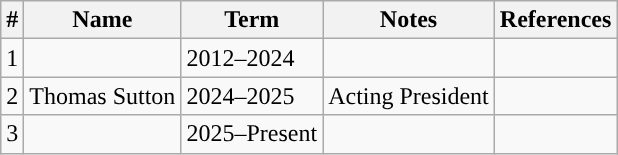<table class="wikitable sortable" border="1">
<tr>
<th>#</th>
<th>Name</th>
<th>Term</th>
<th>Notes</th>
<th class="unsortable">References</th>
</tr>
<tr>
<td>1</td>
<td></td>
<td> 2012–2024</td>
<td></td>
<td align="center"></td>
</tr>
<tr>
<td>2</td>
<td>Thomas Sutton</td>
<td>2024–2025</td>
<td>Acting President</td>
<td align="center"></td>
</tr>
<tr>
<td>3</td>
<td></td>
<td>2025–Present</td>
<td></td>
<td align="center"></td>
</tr>
</table>
